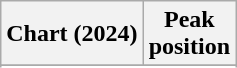<table class="wikitable sortable plainrowheaders" style="text-align:center">
<tr>
<th scope="col">Chart (2024)</th>
<th scope="col">Peak<br>position</th>
</tr>
<tr>
</tr>
<tr>
</tr>
<tr>
</tr>
<tr>
</tr>
<tr>
</tr>
<tr>
</tr>
<tr>
</tr>
<tr>
</tr>
</table>
